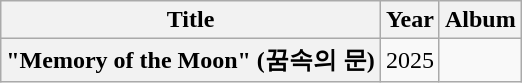<table class="wikitable plainrowheaders" style="text-align:center">
<tr>
<th scope="col">Title</th>
<th scope="col">Year</th>
<th scope="col">Album</th>
</tr>
<tr>
<th scope="row">"Memory of the Moon" (꿈속의 문)<br></th>
<td>2025</td>
<td></td>
</tr>
</table>
